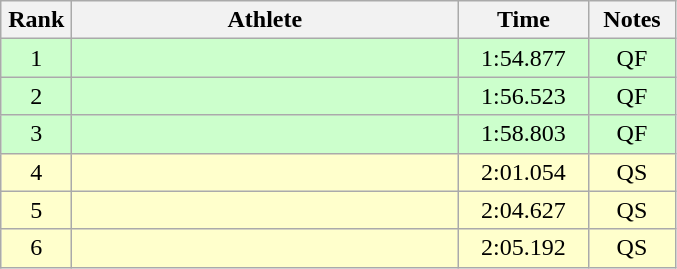<table class=wikitable style="text-align:center">
<tr>
<th width=40>Rank</th>
<th width=250>Athlete</th>
<th width=80>Time</th>
<th width=50>Notes</th>
</tr>
<tr bgcolor="ccffcc">
<td>1</td>
<td align=left></td>
<td>1:54.877</td>
<td>QF</td>
</tr>
<tr bgcolor="ccffcc">
<td>2</td>
<td align=left></td>
<td>1:56.523</td>
<td>QF</td>
</tr>
<tr bgcolor="ccffcc">
<td>3</td>
<td align=left></td>
<td>1:58.803</td>
<td>QF</td>
</tr>
<tr bgcolor="#ffffcc">
<td>4</td>
<td align=left></td>
<td>2:01.054</td>
<td>QS</td>
</tr>
<tr bgcolor="#ffffcc">
<td>5</td>
<td align=left></td>
<td>2:04.627</td>
<td>QS</td>
</tr>
<tr bgcolor="#ffffcc">
<td>6</td>
<td align=left></td>
<td>2:05.192</td>
<td>QS</td>
</tr>
</table>
